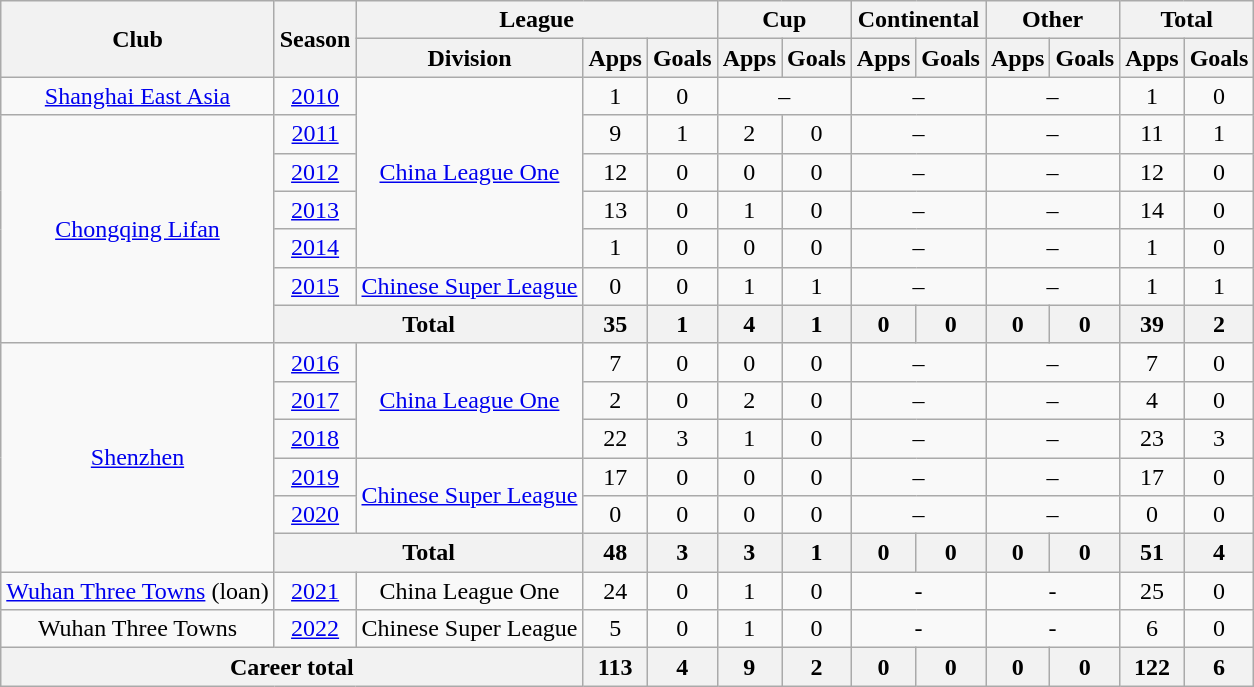<table class="wikitable" style="text-align: center">
<tr>
<th rowspan="2">Club</th>
<th rowspan="2">Season</th>
<th colspan="3">League</th>
<th colspan="2">Cup</th>
<th colspan="2">Continental</th>
<th colspan="2">Other</th>
<th colspan="2">Total</th>
</tr>
<tr>
<th>Division</th>
<th>Apps</th>
<th>Goals</th>
<th>Apps</th>
<th>Goals</th>
<th>Apps</th>
<th>Goals</th>
<th>Apps</th>
<th>Goals</th>
<th>Apps</th>
<th>Goals</th>
</tr>
<tr>
<td rowspan="1"><a href='#'>Shanghai East Asia</a></td>
<td><a href='#'>2010</a></td>
<td rowspan="5"><a href='#'>China League One</a></td>
<td>1</td>
<td>0</td>
<td colspan="2">–</td>
<td colspan="2">–</td>
<td colspan="2">–</td>
<td>1</td>
<td>0</td>
</tr>
<tr>
<td rowspan="6"><a href='#'>Chongqing Lifan</a></td>
<td><a href='#'>2011</a></td>
<td>9</td>
<td>1</td>
<td>2</td>
<td>0</td>
<td colspan="2">–</td>
<td colspan="2">–</td>
<td>11</td>
<td>1</td>
</tr>
<tr>
<td><a href='#'>2012</a></td>
<td>12</td>
<td>0</td>
<td>0</td>
<td>0</td>
<td colspan="2">–</td>
<td colspan="2">–</td>
<td>12</td>
<td>0</td>
</tr>
<tr>
<td><a href='#'>2013</a></td>
<td>13</td>
<td>0</td>
<td>1</td>
<td>0</td>
<td colspan="2">–</td>
<td colspan="2">–</td>
<td>14</td>
<td>0</td>
</tr>
<tr>
<td><a href='#'>2014</a></td>
<td>1</td>
<td>0</td>
<td>0</td>
<td>0</td>
<td colspan="2">–</td>
<td colspan="2">–</td>
<td>1</td>
<td>0</td>
</tr>
<tr>
<td><a href='#'>2015</a></td>
<td><a href='#'>Chinese Super League</a></td>
<td>0</td>
<td>0</td>
<td>1</td>
<td>1</td>
<td colspan="2">–</td>
<td colspan="2">–</td>
<td>1</td>
<td>1</td>
</tr>
<tr>
<th colspan=2>Total</th>
<th>35</th>
<th>1</th>
<th>4</th>
<th>1</th>
<th>0</th>
<th>0</th>
<th>0</th>
<th>0</th>
<th>39</th>
<th>2</th>
</tr>
<tr>
<td rowspan=6><a href='#'>Shenzhen</a></td>
<td><a href='#'>2016</a></td>
<td rowspan="3"><a href='#'>China League One</a></td>
<td>7</td>
<td>0</td>
<td>0</td>
<td>0</td>
<td colspan="2">–</td>
<td colspan="2">–</td>
<td>7</td>
<td>0</td>
</tr>
<tr>
<td><a href='#'>2017</a></td>
<td>2</td>
<td>0</td>
<td>2</td>
<td>0</td>
<td colspan="2">–</td>
<td colspan="2">–</td>
<td>4</td>
<td>0</td>
</tr>
<tr>
<td><a href='#'>2018</a></td>
<td>22</td>
<td>3</td>
<td>1</td>
<td>0</td>
<td colspan="2">–</td>
<td colspan="2">–</td>
<td>23</td>
<td>3</td>
</tr>
<tr>
<td><a href='#'>2019</a></td>
<td rowspan=2><a href='#'>Chinese Super League</a></td>
<td>17</td>
<td>0</td>
<td>0</td>
<td>0</td>
<td colspan="2">–</td>
<td colspan="2">–</td>
<td>17</td>
<td>0</td>
</tr>
<tr>
<td><a href='#'>2020</a></td>
<td>0</td>
<td>0</td>
<td>0</td>
<td>0</td>
<td colspan="2">–</td>
<td colspan="2">–</td>
<td>0</td>
<td>0</td>
</tr>
<tr>
<th colspan=2>Total</th>
<th>48</th>
<th>3</th>
<th>3</th>
<th>1</th>
<th>0</th>
<th>0</th>
<th>0</th>
<th>0</th>
<th>51</th>
<th>4</th>
</tr>
<tr>
<td><a href='#'>Wuhan Three Towns</a> (loan)</td>
<td><a href='#'>2021</a></td>
<td>China League One</td>
<td>24</td>
<td>0</td>
<td>1</td>
<td>0</td>
<td colspan="2">-</td>
<td colspan="2">-</td>
<td>25</td>
<td>0</td>
</tr>
<tr>
<td>Wuhan Three Towns</td>
<td><a href='#'>2022</a></td>
<td>Chinese Super League</td>
<td>5</td>
<td>0</td>
<td>1</td>
<td>0</td>
<td colspan="2">-</td>
<td colspan="2">-</td>
<td>6</td>
<td>0</td>
</tr>
<tr>
<th colspan=3>Career total</th>
<th>113</th>
<th>4</th>
<th>9</th>
<th>2</th>
<th>0</th>
<th>0</th>
<th>0</th>
<th>0</th>
<th>122</th>
<th>6</th>
</tr>
</table>
